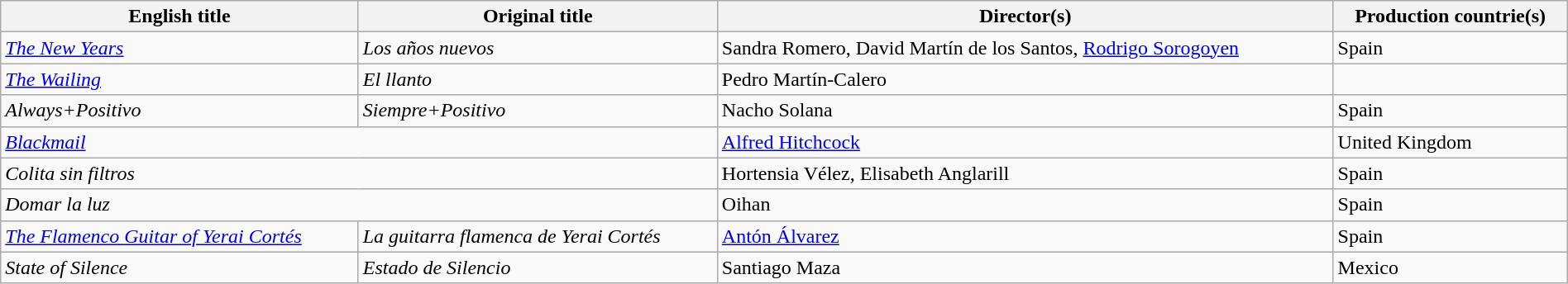<table class="sortable wikitable" style="width:100%; margin-bottom:4px" cellpadding="5">
<tr>
<th scope="col">English title</th>
<th scope="col">Original title</th>
<th scope="col">Director(s)</th>
<th scope="col">Production countrie(s)</th>
</tr>
<tr>
<td><em><a href='#'>The New Years</a></em> </td>
<td><em>Los años nuevos</em></td>
<td>Sandra Romero, David Martín de los Santos, <a href='#'>Rodrigo Sorogoyen</a></td>
<td>Spain</td>
</tr>
<tr>
<td><em><a href='#'>The Wailing</a></em></td>
<td><em>El llanto</em></td>
<td>Pedro Martín-Calero</td>
<td></td>
</tr>
<tr>
<td><em>Always+Positivo</em></td>
<td><em>Siempre+Positivo</em></td>
<td>Nacho Solana</td>
<td>Spain</td>
</tr>
<tr>
<td colspan = "2"><em><a href='#'>Blackmail</a></em></td>
<td><a href='#'>Alfred Hitchcock</a></td>
<td>United Kingdom</td>
</tr>
<tr>
<td colspan = "2"><em>Colita sin filtros</em></td>
<td>Hortensia Vélez, Elisabeth Anglarill</td>
<td>Spain</td>
</tr>
<tr>
<td colspan = "2"><em>Domar la luz</em></td>
<td>Oihan</td>
<td>Spain</td>
</tr>
<tr>
<td><em><a href='#'>The Flamenco Guitar of Yerai Cortés</a></em></td>
<td><em>La guitarra flamenca de Yerai Cortés</em></td>
<td><a href='#'>Antón Álvarez</a></td>
<td>Spain</td>
</tr>
<tr>
<td><em>State of Silence</em></td>
<td><em>Estado de Silencio</em></td>
<td>Santiago Maza</td>
<td>Mexico</td>
</tr>
</table>
